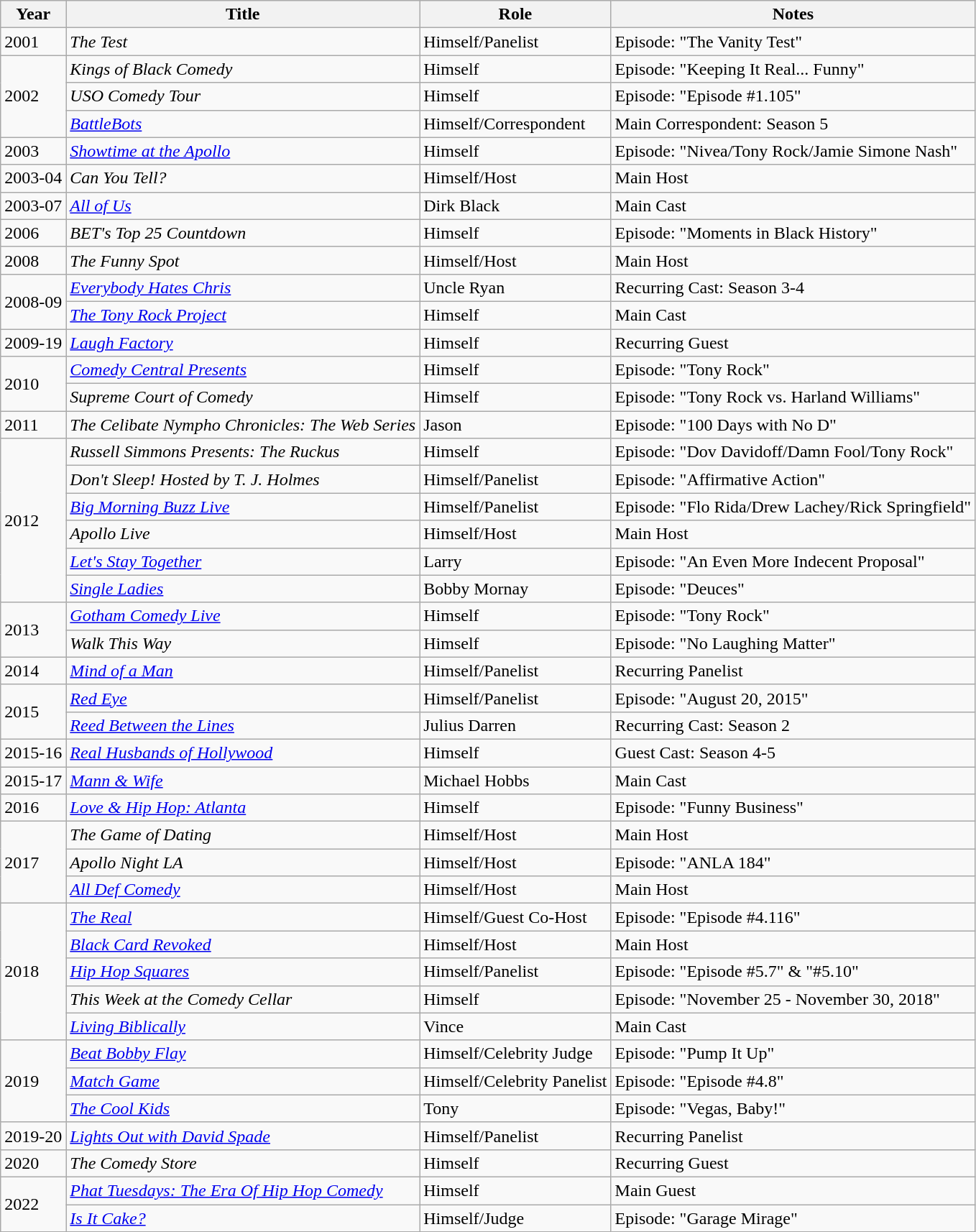<table class="wikitable plainrowheaders sortable" style="margin-right: 0;">
<tr>
<th>Year</th>
<th>Title</th>
<th>Role</th>
<th>Notes</th>
</tr>
<tr>
<td>2001</td>
<td><em>The Test</em></td>
<td>Himself/Panelist</td>
<td>Episode: "The Vanity Test"</td>
</tr>
<tr>
<td rowspan=3>2002</td>
<td><em>Kings of Black Comedy</em></td>
<td>Himself</td>
<td>Episode: "Keeping It Real... Funny"</td>
</tr>
<tr>
<td><em>USO Comedy Tour</em></td>
<td>Himself</td>
<td>Episode: "Episode #1.105"</td>
</tr>
<tr>
<td><em><a href='#'>BattleBots</a></em></td>
<td>Himself/Correspondent</td>
<td>Main Correspondent: Season 5</td>
</tr>
<tr>
<td>2003</td>
<td><em><a href='#'>Showtime at the Apollo</a></em></td>
<td>Himself</td>
<td>Episode: "Nivea/Tony Rock/Jamie Simone Nash"</td>
</tr>
<tr>
<td>2003-04</td>
<td><em>Can You Tell?</em></td>
<td>Himself/Host</td>
<td>Main Host</td>
</tr>
<tr>
<td>2003-07</td>
<td><em><a href='#'>All of Us</a></em></td>
<td>Dirk Black</td>
<td>Main Cast</td>
</tr>
<tr>
<td>2006</td>
<td><em>BET's Top 25 Countdown</em></td>
<td>Himself</td>
<td>Episode: "Moments in Black History"</td>
</tr>
<tr>
<td>2008</td>
<td><em>The Funny Spot</em></td>
<td>Himself/Host</td>
<td>Main Host</td>
</tr>
<tr>
<td rowspan=2>2008-09</td>
<td><em><a href='#'>Everybody Hates Chris</a></em></td>
<td>Uncle Ryan</td>
<td>Recurring Cast: Season 3-4</td>
</tr>
<tr>
<td><em><a href='#'>The Tony Rock Project</a></em></td>
<td>Himself</td>
<td>Main Cast</td>
</tr>
<tr>
<td>2009-19</td>
<td><em><a href='#'>Laugh Factory</a></em></td>
<td>Himself</td>
<td>Recurring Guest</td>
</tr>
<tr>
<td rowspan=2>2010</td>
<td><em><a href='#'>Comedy Central Presents</a></em></td>
<td>Himself</td>
<td>Episode: "Tony Rock"</td>
</tr>
<tr>
<td><em>Supreme Court of Comedy</em></td>
<td>Himself</td>
<td>Episode: "Tony Rock vs. Harland Williams"</td>
</tr>
<tr>
<td>2011</td>
<td><em>The Celibate Nympho Chronicles: The Web Series</em></td>
<td>Jason</td>
<td>Episode: "100 Days with No D"</td>
</tr>
<tr>
<td rowspan=6>2012</td>
<td><em>Russell Simmons Presents: The Ruckus</em></td>
<td>Himself</td>
<td>Episode: "Dov Davidoff/Damn Fool/Tony Rock"</td>
</tr>
<tr>
<td><em>Don't Sleep! Hosted by T. J. Holmes</em></td>
<td>Himself/Panelist</td>
<td>Episode: "Affirmative Action"</td>
</tr>
<tr>
<td><em><a href='#'>Big Morning Buzz Live</a></em></td>
<td>Himself/Panelist</td>
<td>Episode: "Flo Rida/Drew Lachey/Rick Springfield"</td>
</tr>
<tr>
<td><em>Apollo Live</em></td>
<td>Himself/Host</td>
<td>Main Host</td>
</tr>
<tr>
<td><em><a href='#'>Let's Stay Together</a></em></td>
<td>Larry</td>
<td>Episode: "An Even More Indecent Proposal"</td>
</tr>
<tr>
<td><em><a href='#'>Single Ladies</a></em></td>
<td>Bobby Mornay</td>
<td>Episode: "Deuces"</td>
</tr>
<tr>
<td rowspan=2>2013</td>
<td><em><a href='#'>Gotham Comedy Live</a></em></td>
<td>Himself</td>
<td>Episode: "Tony Rock"</td>
</tr>
<tr>
<td><em>Walk This Way</em></td>
<td>Himself</td>
<td>Episode: "No Laughing Matter"</td>
</tr>
<tr>
<td>2014</td>
<td><em><a href='#'>Mind of a Man</a></em></td>
<td>Himself/Panelist</td>
<td>Recurring Panelist</td>
</tr>
<tr>
<td rowspan=2>2015</td>
<td><em><a href='#'>Red Eye</a></em></td>
<td>Himself/Panelist</td>
<td>Episode: "August 20, 2015"</td>
</tr>
<tr>
<td><em><a href='#'>Reed Between the Lines</a></em></td>
<td>Julius Darren</td>
<td>Recurring Cast: Season 2</td>
</tr>
<tr>
<td>2015-16</td>
<td><em><a href='#'>Real Husbands of Hollywood</a></em></td>
<td>Himself</td>
<td>Guest Cast: Season 4-5</td>
</tr>
<tr>
<td>2015-17</td>
<td><em><a href='#'>Mann & Wife</a></em></td>
<td>Michael Hobbs</td>
<td>Main Cast</td>
</tr>
<tr>
<td>2016</td>
<td><em><a href='#'>Love & Hip Hop: Atlanta</a></em></td>
<td>Himself</td>
<td>Episode: "Funny Business"</td>
</tr>
<tr>
<td rowspan=3>2017</td>
<td><em>The Game of Dating</em></td>
<td>Himself/Host</td>
<td>Main Host</td>
</tr>
<tr>
<td><em>Apollo Night LA</em></td>
<td>Himself/Host</td>
<td>Episode: "ANLA 184"</td>
</tr>
<tr>
<td><em><a href='#'>All Def Comedy</a></em></td>
<td>Himself/Host</td>
<td>Main Host</td>
</tr>
<tr>
<td rowspan=5>2018</td>
<td><em><a href='#'>The Real</a></em></td>
<td>Himself/Guest Co-Host</td>
<td>Episode: "Episode #4.116"</td>
</tr>
<tr>
<td><em><a href='#'>Black Card Revoked</a></em></td>
<td>Himself/Host</td>
<td>Main Host</td>
</tr>
<tr>
<td><em><a href='#'>Hip Hop Squares</a></em></td>
<td>Himself/Panelist</td>
<td>Episode: "Episode #5.7" & "#5.10"</td>
</tr>
<tr>
<td><em>This Week at the Comedy Cellar</em></td>
<td>Himself</td>
<td>Episode: "November 25 - November 30, 2018"</td>
</tr>
<tr>
<td><em><a href='#'>Living Biblically</a></em></td>
<td>Vince</td>
<td>Main Cast</td>
</tr>
<tr>
<td rowspan=3>2019</td>
<td><em><a href='#'>Beat Bobby Flay</a></em></td>
<td>Himself/Celebrity Judge</td>
<td>Episode: "Pump It Up"</td>
</tr>
<tr>
<td><em><a href='#'>Match Game</a></em></td>
<td>Himself/Celebrity Panelist</td>
<td>Episode: "Episode #4.8"</td>
</tr>
<tr>
<td><em><a href='#'>The Cool Kids</a></em></td>
<td>Tony</td>
<td>Episode: "Vegas, Baby!"</td>
</tr>
<tr>
<td>2019-20</td>
<td><em><a href='#'>Lights Out with David Spade</a></em></td>
<td>Himself/Panelist</td>
<td>Recurring Panelist</td>
</tr>
<tr>
<td>2020</td>
<td><em>The Comedy Store</em></td>
<td>Himself</td>
<td>Recurring Guest</td>
</tr>
<tr>
<td rowspan=2>2022</td>
<td><em><a href='#'>Phat Tuesdays: The Era Of Hip Hop Comedy</a></em></td>
<td>Himself</td>
<td>Main Guest</td>
</tr>
<tr>
<td><em><a href='#'>Is It Cake?</a></em></td>
<td>Himself/Judge</td>
<td>Episode: "Garage Mirage"</td>
</tr>
</table>
